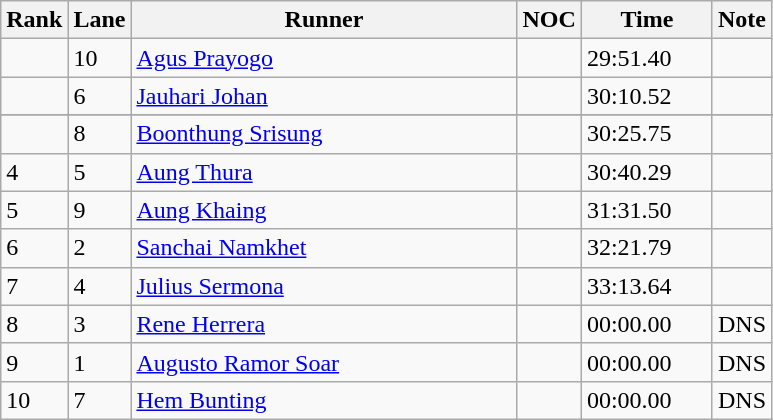<table class="wikitable sortable" style="text-align:Left">
<tr>
<th width=10>Rank</th>
<th width=10>Lane</th>
<th width=250>Runner</th>
<th width=10>NOC</th>
<th width=80>Time</th>
<th width=10>Note</th>
</tr>
<tr>
<td></td>
<td>10</td>
<td><a href='#'>Agus Prayogo</a></td>
<td></td>
<td>29:51.40</td>
<td></td>
</tr>
<tr>
<td></td>
<td>6</td>
<td><a href='#'>Jauhari Johan</a></td>
<td></td>
<td>30:10.52</td>
<td></td>
</tr>
<tr>
</tr>
<tr>
<td></td>
<td>8</td>
<td><a href='#'>Boonthung Srisung</a></td>
<td></td>
<td>30:25.75</td>
<td></td>
</tr>
<tr>
<td>4</td>
<td>5</td>
<td><a href='#'>Aung Thura</a></td>
<td></td>
<td>30:40.29</td>
<td></td>
</tr>
<tr>
<td>5</td>
<td>9</td>
<td><a href='#'>Aung Khaing</a></td>
<td></td>
<td>31:31.50</td>
<td></td>
</tr>
<tr>
<td>6</td>
<td>2</td>
<td><a href='#'>Sanchai Namkhet</a></td>
<td></td>
<td>32:21.79</td>
<td></td>
</tr>
<tr>
<td>7</td>
<td>4</td>
<td><a href='#'>Julius Sermona</a></td>
<td></td>
<td>33:13.64</td>
<td></td>
</tr>
<tr>
<td>8</td>
<td>3</td>
<td><a href='#'>Rene Herrera</a></td>
<td></td>
<td>00:00.00</td>
<td>DNS</td>
</tr>
<tr>
<td>9</td>
<td>1</td>
<td><a href='#'>Augusto Ramor Soar</a></td>
<td></td>
<td>00:00.00</td>
<td>DNS</td>
</tr>
<tr>
<td>10</td>
<td>7</td>
<td><a href='#'>Hem Bunting</a></td>
<td></td>
<td>00:00.00</td>
<td>DNS</td>
</tr>
</table>
